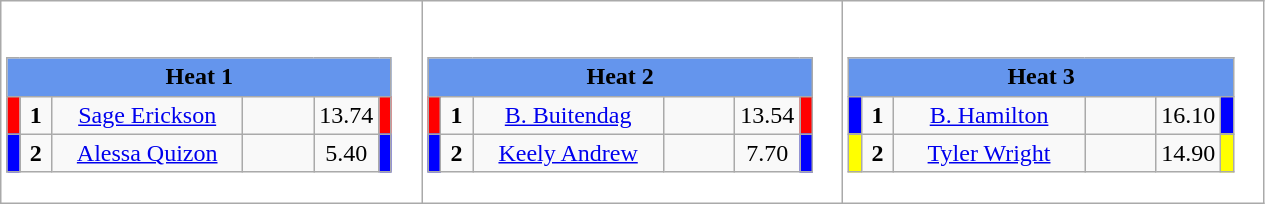<table class="wikitable" style="background:#fff;">
<tr>
<td><div><br><table class="wikitable">
<tr>
<td colspan="6"  style="text-align:center; background:#6495ed;"><strong>Heat 1</strong></td>
</tr>
<tr>
<td style="width:01px; background: #f00;"></td>
<td style="width:14px; text-align:center;"><strong>1</strong></td>
<td style="width:120px; text-align:center;"><a href='#'>Sage Erickson</a></td>
<td style="width:40px; text-align:center;"></td>
<td style="width:20px; text-align:center;">13.74</td>
<td style="width:01px; background: #f00;"></td>
</tr>
<tr>
<td style="width:01px; background: #00f;"></td>
<td style="width:14px; text-align:center;"><strong>2</strong></td>
<td style="width:120px; text-align:center;"><a href='#'>Alessa Quizon</a></td>
<td style="width:40px; text-align:center;"></td>
<td style="width:20px; text-align:center;">5.40</td>
<td style="width:01px; background: #00f;"></td>
</tr>
</table>
</div></td>
<td><div><br><table class="wikitable">
<tr>
<td colspan="6"  style="text-align:center; background:#6495ed;"><strong>Heat 2</strong></td>
</tr>
<tr>
<td style="width:01px; background: #f00;"></td>
<td style="width:14px; text-align:center;"><strong>1</strong></td>
<td style="width:120px; text-align:center;"><a href='#'>B. Buitendag</a></td>
<td style="width:40px; text-align:center;"></td>
<td style="width:20px; text-align:center;">13.54</td>
<td style="width:01px; background: #f00;"></td>
</tr>
<tr>
<td style="width:01px; background: #00f;"></td>
<td style="width:14px; text-align:center;"><strong>2</strong></td>
<td style="width:120px; text-align:center;"><a href='#'>Keely Andrew</a></td>
<td style="width:40px; text-align:center;"></td>
<td style="width:20px; text-align:center;">7.70</td>
<td style="width:01px; background: #00f;"></td>
</tr>
</table>
</div></td>
<td><div><br><table class="wikitable">
<tr>
<td colspan="6"  style="text-align:center; background:#6495ed;"><strong>Heat 3</strong></td>
</tr>
<tr>
<td style="width:01px; background: #00f;"></td>
<td style="width:14px; text-align:center;"><strong>1</strong></td>
<td style="width:120px; text-align:center;"><a href='#'>B. Hamilton</a></td>
<td style="width:40px; text-align:center;"></td>
<td style="width:20px; text-align:center;">16.10</td>
<td style="width:01px; background: #00f;"></td>
</tr>
<tr>
<td style="width:01px; background: #ff0;"></td>
<td style="width:14px; text-align:center;"><strong>2</strong></td>
<td style="width:120px; text-align:center;"><a href='#'>Tyler Wright</a></td>
<td style="width:40px; text-align:center;"></td>
<td style="width:20px; text-align:center;">14.90</td>
<td style="width:01px; background: #ff0;"></td>
</tr>
</table>
</div></td>
</tr>
</table>
